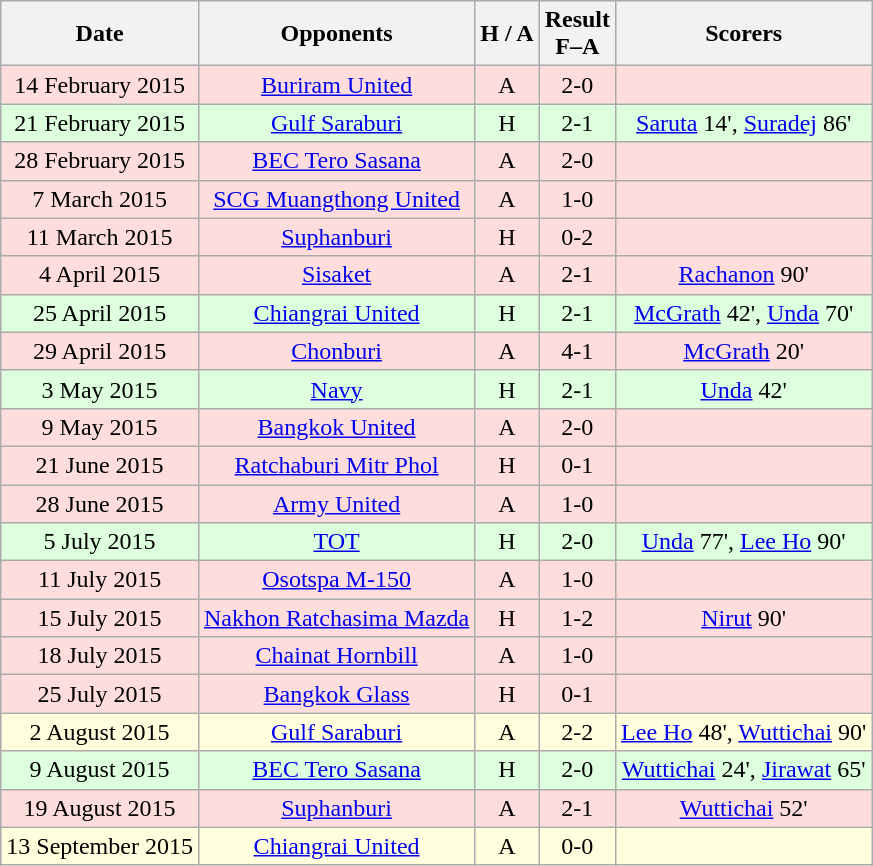<table class="wikitable" style="text-align:center">
<tr>
<th>Date</th>
<th>Opponents</th>
<th>H / A</th>
<th>Result<br>F–A</th>
<th>Scorers</th>
</tr>
<tr bgcolor="#ffdddd">
<td>14 February 2015</td>
<td><a href='#'>Buriram United</a></td>
<td>A</td>
<td>2-0</td>
<td></td>
</tr>
<tr bgcolor="#ddffdd">
<td>21 February 2015</td>
<td><a href='#'>Gulf Saraburi</a></td>
<td>H</td>
<td>2-1</td>
<td><a href='#'>Saruta</a> 14', <a href='#'>Suradej</a> 86'</td>
</tr>
<tr bgcolor="#ffdddd">
<td>28 February 2015</td>
<td><a href='#'>BEC Tero Sasana</a></td>
<td>A</td>
<td>2-0</td>
<td></td>
</tr>
<tr bgcolor="#ffdddd">
<td>7 March 2015</td>
<td><a href='#'>SCG Muangthong United</a></td>
<td>A</td>
<td>1-0</td>
<td></td>
</tr>
<tr bgcolor="#ffdddd">
<td>11 March 2015</td>
<td><a href='#'>Suphanburi</a></td>
<td>H</td>
<td>0-2</td>
<td></td>
</tr>
<tr bgcolor="#ffdddd">
<td>4 April 2015</td>
<td><a href='#'>Sisaket</a></td>
<td>A</td>
<td>2-1</td>
<td><a href='#'>Rachanon</a> 90'</td>
</tr>
<tr bgcolor="#ddffdd">
<td>25 April 2015</td>
<td><a href='#'>Chiangrai United</a></td>
<td>H</td>
<td>2-1</td>
<td><a href='#'>McGrath</a> 42', <a href='#'>Unda</a> 70'</td>
</tr>
<tr bgcolor="#ffdddd">
<td>29 April 2015</td>
<td><a href='#'>Chonburi</a></td>
<td>A</td>
<td>4-1</td>
<td><a href='#'>McGrath</a> 20'</td>
</tr>
<tr bgcolor="#ddffdd">
<td>3 May 2015</td>
<td><a href='#'>Navy</a></td>
<td>H</td>
<td>2-1</td>
<td><a href='#'>Unda</a> 42'</td>
</tr>
<tr bgcolor="#ffdddd">
<td>9 May 2015</td>
<td><a href='#'>Bangkok United</a></td>
<td>A</td>
<td>2-0</td>
<td></td>
</tr>
<tr bgcolor="#ffdddd">
<td>21 June 2015</td>
<td><a href='#'>Ratchaburi Mitr Phol</a></td>
<td>H</td>
<td>0-1</td>
<td></td>
</tr>
<tr bgcolor="#ffdddd">
<td>28 June 2015</td>
<td><a href='#'>Army United</a></td>
<td>A</td>
<td>1-0</td>
<td></td>
</tr>
<tr bgcolor="#ddffdd">
<td>5 July 2015</td>
<td><a href='#'>TOT</a></td>
<td>H</td>
<td>2-0</td>
<td><a href='#'>Unda</a> 77', <a href='#'>Lee Ho</a> 90'</td>
</tr>
<tr bgcolor="#ffdddd">
<td>11 July 2015</td>
<td><a href='#'>Osotspa M-150</a></td>
<td>A</td>
<td>1-0</td>
<td></td>
</tr>
<tr bgcolor="#ffdddd">
<td>15 July 2015</td>
<td><a href='#'>Nakhon Ratchasima Mazda</a></td>
<td>H</td>
<td>1-2</td>
<td><a href='#'>Nirut</a> 90'</td>
</tr>
<tr bgcolor="#ffdddd">
<td>18 July 2015</td>
<td><a href='#'>Chainat Hornbill</a></td>
<td>A</td>
<td>1-0</td>
<td></td>
</tr>
<tr bgcolor="#ffdddd">
<td>25 July 2015</td>
<td><a href='#'>Bangkok Glass</a></td>
<td>H</td>
<td>0-1</td>
<td></td>
</tr>
<tr bgcolor="#ffffdd">
<td>2 August 2015</td>
<td><a href='#'>Gulf Saraburi</a></td>
<td>A</td>
<td>2-2</td>
<td><a href='#'>Lee Ho</a> 48', <a href='#'>Wuttichai</a> 90'</td>
</tr>
<tr bgcolor="#ddffdd">
<td>9 August 2015</td>
<td><a href='#'>BEC Tero Sasana</a></td>
<td>H</td>
<td>2-0</td>
<td><a href='#'>Wuttichai</a> 24', <a href='#'>Jirawat</a> 65'</td>
</tr>
<tr bgcolor="#ffdddd">
<td>19 August 2015</td>
<td><a href='#'>Suphanburi</a></td>
<td>A</td>
<td>2-1</td>
<td><a href='#'>Wuttichai</a> 52'</td>
</tr>
<tr bgcolor="#ffffdd">
<td>13 September 2015</td>
<td><a href='#'>Chiangrai United</a></td>
<td>A</td>
<td>0-0</td>
<td></td>
</tr>
</table>
